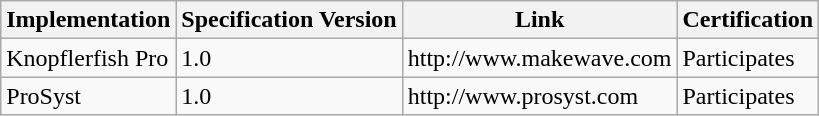<table class="wikitable sortable">
<tr>
<th>Implementation</th>
<th>Specification Version</th>
<th>Link</th>
<th>Certification</th>
</tr>
<tr>
<td>Knopflerfish Pro</td>
<td>1.0</td>
<td>http://www.makewave.com</td>
<td>Participates</td>
</tr>
<tr>
<td>ProSyst</td>
<td>1.0</td>
<td>http://www.prosyst.com</td>
<td>Participates</td>
</tr>
</table>
